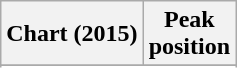<table class="wikitable sortable plainrowheaders" style="text-align:center">
<tr>
<th scope="col">Chart (2015)</th>
<th scope="col">Peak<br> position</th>
</tr>
<tr>
</tr>
<tr>
</tr>
<tr>
</tr>
<tr>
</tr>
</table>
